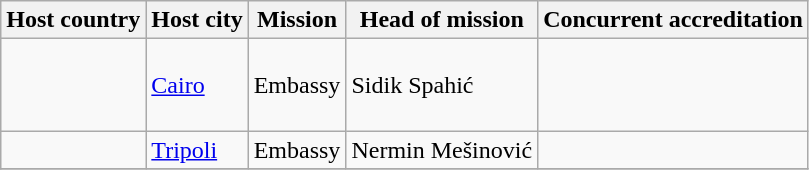<table class=wikitable>
<tr>
<th>Host country</th>
<th>Host city</th>
<th>Mission</th>
<th>Head of mission</th>
<th>Concurrent accreditation</th>
</tr>
<tr>
<td scope="row"></td>
<td><a href='#'>Cairo</a></td>
<td>Embassy</td>
<td>Sidik Spahić</td>
<td><br><br><br></td>
</tr>
<tr>
<td scope="row"></td>
<td><a href='#'>Tripoli</a></td>
<td>Embassy</td>
<td>Nermin Mešinović</td>
<td></td>
</tr>
<tr>
</tr>
</table>
